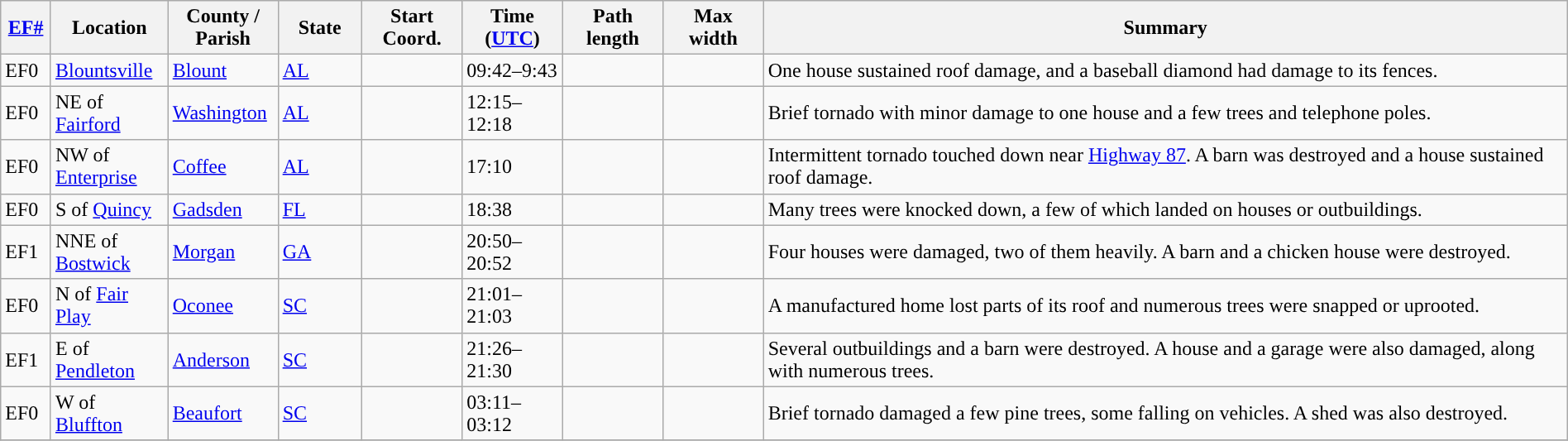<table class="wikitable sortable" style="width:100%;">
<tr>
<th scope="col" width="3%" align="center"><a href='#'>EF#</a></th>
<th scope="col" width="7%" align="center" class="unsortable">Location</th>
<th scope="col" width="6%" align="center" class="unsortable">County / Parish</th>
<th scope="col" width="5%" align="center">State</th>
<th scope="col" width="6%" align="center">Start Coord.</th>
<th scope="col" width="6%" align="center">Time (<a href='#'>UTC</a>)</th>
<th scope="col" width="6%" align="center">Path length</th>
<th scope="col" width="6%" align="center">Max width</th>
<th scope="col" width="48%" class="unsortable" align="center">Summary</th>
</tr>
<tr>
<td>EF0</td>
<td><a href='#'>Blountsville</a></td>
<td><a href='#'>Blount</a></td>
<td><a href='#'>AL</a></td>
<td></td>
<td>09:42–9:43</td>
<td></td>
<td></td>
<td>One house sustained roof damage, and a baseball diamond had damage to its fences.</td>
</tr>
<tr>
<td>EF0</td>
<td>NE of <a href='#'>Fairford</a></td>
<td><a href='#'>Washington</a></td>
<td><a href='#'>AL</a></td>
<td></td>
<td>12:15–12:18</td>
<td></td>
<td></td>
<td>Brief tornado with minor damage to one house and a few trees and telephone poles.</td>
</tr>
<tr>
<td>EF0</td>
<td>NW of <a href='#'>Enterprise</a></td>
<td><a href='#'>Coffee</a></td>
<td><a href='#'>AL</a></td>
<td></td>
<td>17:10</td>
<td></td>
<td></td>
<td>Intermittent tornado touched down near <a href='#'>Highway 87</a>. A barn was destroyed and a house sustained roof damage.</td>
</tr>
<tr>
<td>EF0</td>
<td>S of <a href='#'>Quincy</a></td>
<td><a href='#'>Gadsden</a></td>
<td><a href='#'>FL</a></td>
<td></td>
<td>18:38</td>
<td></td>
<td></td>
<td>Many trees were knocked down, a few of which landed on houses or outbuildings.</td>
</tr>
<tr>
<td>EF1</td>
<td>NNE of <a href='#'>Bostwick</a></td>
<td><a href='#'>Morgan</a></td>
<td><a href='#'>GA</a></td>
<td></td>
<td>20:50–20:52</td>
<td></td>
<td></td>
<td>Four houses were damaged, two of them heavily. A barn and a chicken house were destroyed.</td>
</tr>
<tr>
<td>EF0</td>
<td>N of <a href='#'>Fair Play</a></td>
<td><a href='#'>Oconee</a></td>
<td><a href='#'>SC</a></td>
<td></td>
<td>21:01–21:03</td>
<td></td>
<td></td>
<td>A manufactured home lost parts of its roof and numerous trees were snapped or uprooted.</td>
</tr>
<tr>
<td>EF1</td>
<td>E of <a href='#'>Pendleton</a></td>
<td><a href='#'>Anderson</a></td>
<td><a href='#'>SC</a></td>
<td></td>
<td>21:26–21:30</td>
<td></td>
<td></td>
<td>Several outbuildings and a barn were destroyed. A house and a garage were also damaged, along with numerous trees.</td>
</tr>
<tr>
<td>EF0</td>
<td>W of <a href='#'>Bluffton</a></td>
<td><a href='#'>Beaufort</a></td>
<td><a href='#'>SC</a></td>
<td></td>
<td>03:11–03:12</td>
<td></td>
<td></td>
<td>Brief tornado damaged a few pine trees, some falling on vehicles. A shed was also destroyed.</td>
</tr>
<tr>
</tr>
</table>
